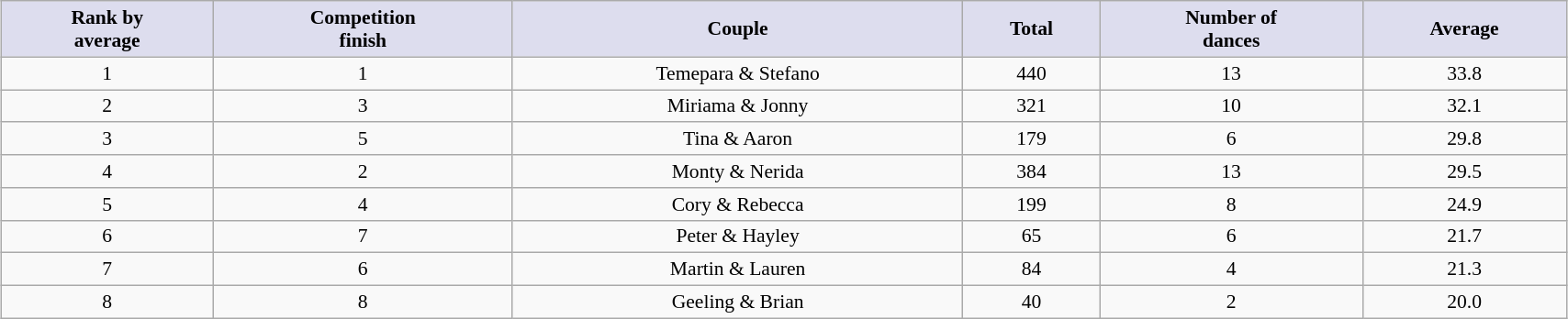<table class="wikitable sortable" style="font-size:90%; text-align:center; width:90%; margin: 5px;">
<tr>
<th style="background:#ddddee;">Rank by<br> average</th>
<th style="background:#ddddee;">Competition<br> finish</th>
<th style="background:#ddddee;">Couple</th>
<th style="background:#ddddee;">Total</th>
<th style="background:#ddddee;">Number of<br> dances</th>
<th style="background:#ddddee;">Average</th>
</tr>
<tr>
<td>1</td>
<td>1</td>
<td>Temepara & Stefano</td>
<td>440</td>
<td>13</td>
<td>33.8</td>
</tr>
<tr>
<td>2</td>
<td>3</td>
<td>Miriama & Jonny</td>
<td>321</td>
<td>10</td>
<td>32.1</td>
</tr>
<tr>
<td>3</td>
<td>5</td>
<td>Tina & Aaron</td>
<td>179</td>
<td>6</td>
<td>29.8</td>
</tr>
<tr>
<td>4</td>
<td>2</td>
<td>Monty & Nerida</td>
<td>384</td>
<td>13</td>
<td>29.5</td>
</tr>
<tr>
<td>5</td>
<td>4</td>
<td>Cory & Rebecca</td>
<td>199</td>
<td>8</td>
<td>24.9</td>
</tr>
<tr>
<td>6</td>
<td>7</td>
<td>Peter & Hayley</td>
<td>65</td>
<td>6</td>
<td>21.7</td>
</tr>
<tr>
<td>7</td>
<td>6</td>
<td>Martin & Lauren</td>
<td>84</td>
<td>4</td>
<td>21.3</td>
</tr>
<tr>
<td>8</td>
<td>8</td>
<td>Geeling & Brian</td>
<td>40</td>
<td>2</td>
<td>20.0</td>
</tr>
</table>
